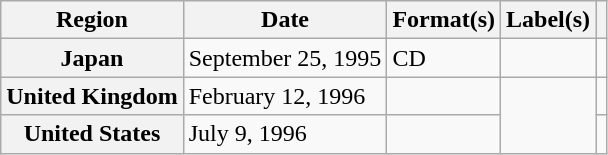<table class="wikitable plainrowheaders">
<tr>
<th scope="col">Region</th>
<th scope="col">Date</th>
<th scope="col">Format(s)</th>
<th scope="col">Label(s)</th>
<th scope="col"></th>
</tr>
<tr>
<th scope="row">Japan</th>
<td>September 25, 1995</td>
<td>CD</td>
<td></td>
<td></td>
</tr>
<tr>
<th scope="row">United Kingdom</th>
<td>February 12, 1996</td>
<td></td>
<td rowspan="2"></td>
<td></td>
</tr>
<tr>
<th scope="row">United States</th>
<td>July 9, 1996</td>
<td></td>
<td></td>
</tr>
</table>
